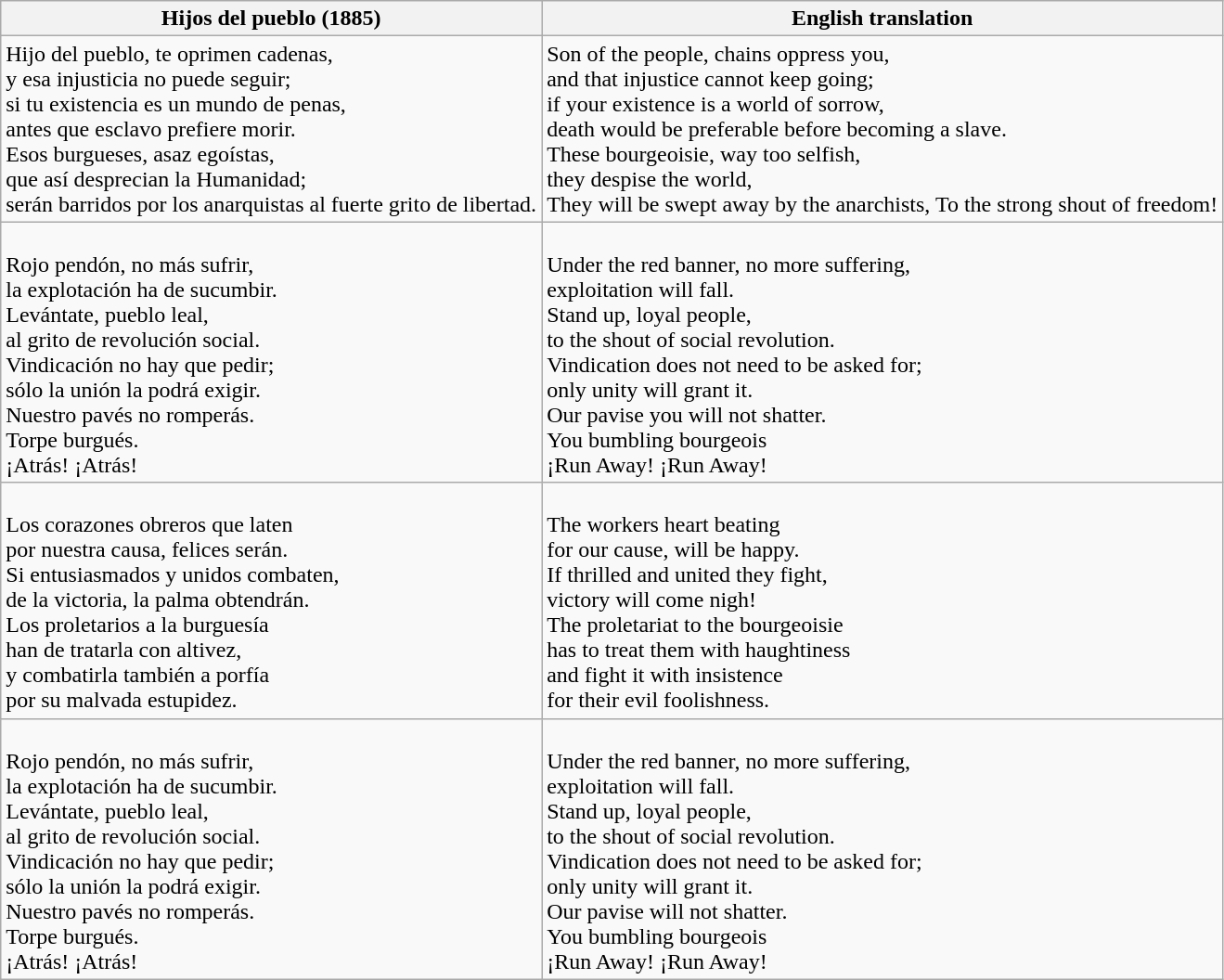<table class="wikitable">
<tr>
<th>Hijos del pueblo (1885)</th>
<th>English translation</th>
</tr>
<tr>
<td>Hijo del pueblo, te oprimen cadenas,<br>y esa injusticia no puede seguir;<br>si tu existencia es un mundo de penas,<br>antes que esclavo prefiere morir.<br>Esos burgueses, asaz egoístas,<br>que así desprecian la Humanidad;<br>serán barridos por los anarquistas
al fuerte grito de libertad.</td>
<td>Son of the people, chains oppress you,<br>and that injustice cannot keep going;<br>if your existence is a world of sorrow,<br>death would be preferable before becoming a slave.<br>These bourgeoisie, way too selfish,<br>they despise the world,<br>They will be swept away by the anarchists,
To the strong shout of freedom!</td>
</tr>
<tr>
<td><br>Rojo pendón, no más sufrir, <br>
la explotación ha de sucumbir. <br>
Levántate, pueblo leal, <br>
al grito de revolución social. <br>
Vindicación no hay que pedir; <br>
sólo la unión la podrá exigir. <br>
Nuestro pavés no romperás. <br>
Torpe burgués. <br>
¡Atrás! ¡Atrás!</td>
<td><br>Under the red banner, no more suffering, <br>
exploitation will fall. <br>
Stand up, loyal people, <br>
to the shout of social revolution. <br>
Vindication does not need to be asked for; <br>
only unity will grant it. <br>
Our pavise you will not shatter. <br>
You bumbling bourgeois <br>
¡Run Away! ¡Run Away!</td>
</tr>
<tr>
<td><br>Los corazones obreros que laten <br>
por nuestra causa, felices serán. <br>
Si entusiasmados y unidos combaten, <br>
de la victoria, la palma obtendrán. <br>
Los proletarios a la burguesía <br>
han de tratarla con altivez, <br>
y combatirla también a porfía <br>
por su malvada estupidez.</td>
<td><br>The workers heart beating <br>
for our cause,  will be happy. <br>
If thrilled and united they fight, <br>
victory will come nigh! <br>
The proletariat to the bourgeoisie <br>
has to treat them with haughtiness <br>
and fight it with insistence <br>
for their evil foolishness.</td>
</tr>
<tr>
<td><br>Rojo pendón, no más sufrir, <br>
la explotación ha de sucumbir. <br>
Levántate, pueblo leal, <br>
al grito de revolución social. <br>
Vindicación no hay que pedir; <br>
sólo la unión la podrá exigir. <br>
Nuestro pavés no romperás. <br>
Torpe burgués. <br>
¡Atrás! ¡Atrás!</td>
<td><br>Under the red banner, no more suffering, <br>
exploitation will fall. <br>
Stand up, loyal people, <br>
to the shout of social revolution. <br>
Vindication does not need to be asked for; <br>
only unity will grant it. <br>
Our pavise will not shatter. <br>
You bumbling bourgeois <br>
¡Run Away! ¡Run Away!</td>
</tr>
</table>
